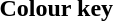<table class="toccolours">
<tr>
<th>Colour key</th>
</tr>
<tr>
<td></td>
</tr>
</table>
